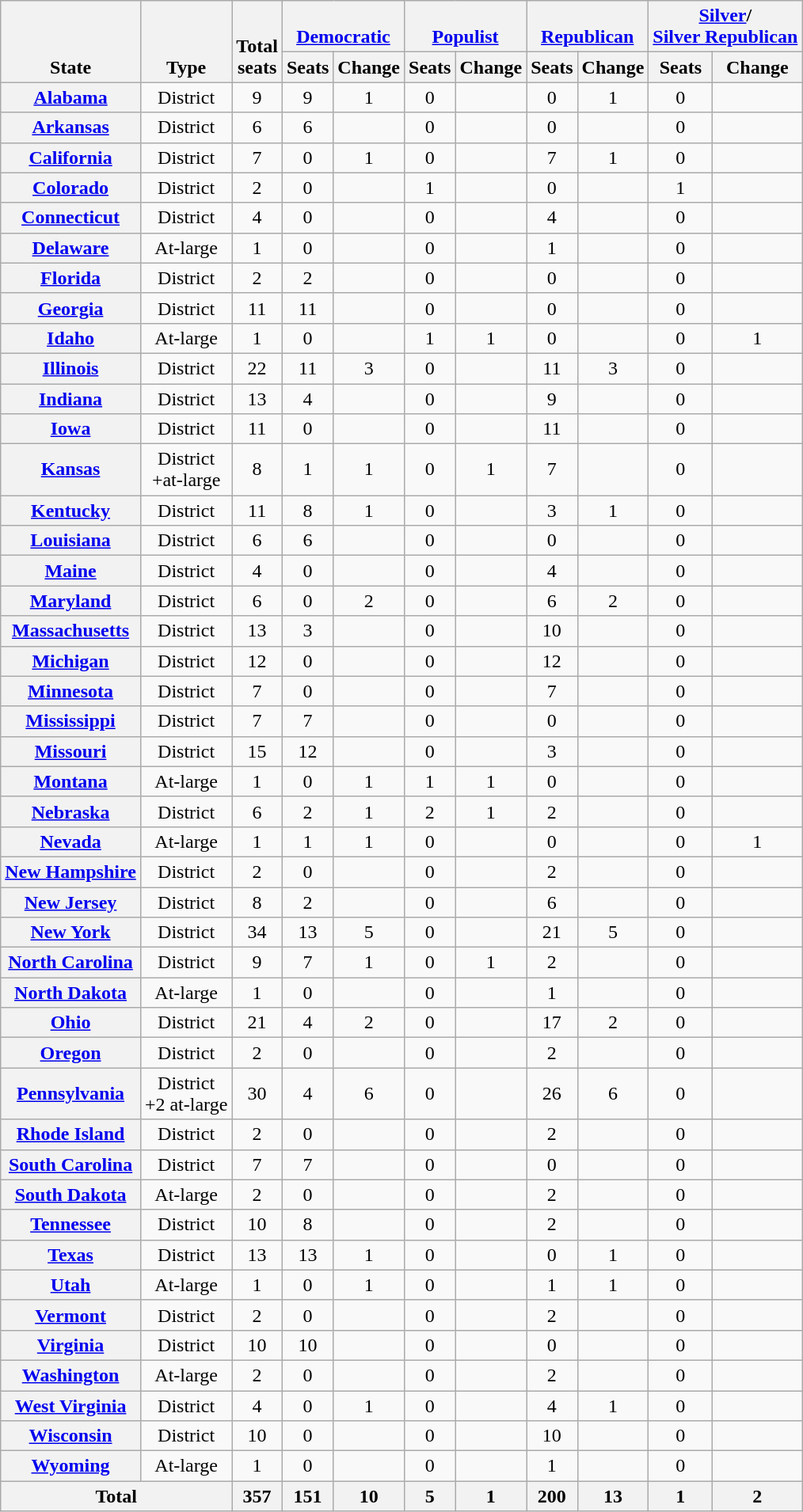<table class="wikitable sortable" style="text-align:center">
<tr valign=bottom>
<th rowspan=2>State</th>
<th rowspan=2>Type</th>
<th rowspan=2>Total<br>seats</th>
<th colspan=2 ><a href='#'>Democratic</a></th>
<th colspan=2 ><a href='#'>Populist</a></th>
<th colspan=2 ><a href='#'>Republican</a></th>
<th colspan=2 ><a href='#'>Silver</a>/<br><a href='#'>Silver Republican</a></th>
</tr>
<tr>
<th>Seats</th>
<th>Change</th>
<th>Seats</th>
<th>Change</th>
<th>Seats</th>
<th>Change</th>
<th>Seats</th>
<th>Change</th>
</tr>
<tr>
<th><a href='#'>Alabama</a></th>
<td>District</td>
<td>9</td>
<td>9</td>
<td> 1</td>
<td>0</td>
<td></td>
<td>0</td>
<td> 1</td>
<td>0</td>
<td></td>
</tr>
<tr>
<th><a href='#'>Arkansas</a></th>
<td>District</td>
<td>6</td>
<td>6</td>
<td></td>
<td>0</td>
<td></td>
<td>0</td>
<td></td>
<td>0</td>
<td></td>
</tr>
<tr>
<th><a href='#'>California</a></th>
<td>District</td>
<td>7</td>
<td>0</td>
<td> 1</td>
<td>0</td>
<td></td>
<td>7</td>
<td> 1</td>
<td>0</td>
<td></td>
</tr>
<tr>
<th><a href='#'>Colorado</a></th>
<td>District</td>
<td>2</td>
<td>0</td>
<td></td>
<td>1</td>
<td></td>
<td>0</td>
<td></td>
<td>1</td>
<td></td>
</tr>
<tr>
<th><a href='#'>Connecticut</a></th>
<td>District</td>
<td>4</td>
<td>0</td>
<td></td>
<td>0</td>
<td></td>
<td>4</td>
<td></td>
<td>0</td>
<td></td>
</tr>
<tr>
<th><a href='#'>Delaware</a></th>
<td>At-large</td>
<td>1</td>
<td>0</td>
<td></td>
<td>0</td>
<td></td>
<td>1</td>
<td></td>
<td>0</td>
<td></td>
</tr>
<tr>
<th><a href='#'>Florida</a></th>
<td>District</td>
<td>2</td>
<td>2</td>
<td></td>
<td>0</td>
<td></td>
<td>0</td>
<td></td>
<td>0</td>
<td></td>
</tr>
<tr>
<th><a href='#'>Georgia</a></th>
<td>District</td>
<td>11</td>
<td>11</td>
<td></td>
<td>0</td>
<td></td>
<td>0</td>
<td></td>
<td>0</td>
<td></td>
</tr>
<tr>
<th><a href='#'>Idaho</a></th>
<td>At-large</td>
<td>1</td>
<td>0</td>
<td></td>
<td>1</td>
<td> 1</td>
<td>0</td>
<td></td>
<td>0</td>
<td> 1</td>
</tr>
<tr>
<th><a href='#'>Illinois</a></th>
<td>District</td>
<td>22</td>
<td>11</td>
<td> 3</td>
<td>0</td>
<td></td>
<td>11</td>
<td> 3</td>
<td>0</td>
<td></td>
</tr>
<tr>
<th><a href='#'>Indiana</a></th>
<td>District</td>
<td>13</td>
<td>4</td>
<td></td>
<td>0</td>
<td></td>
<td>9</td>
<td></td>
<td>0</td>
<td></td>
</tr>
<tr>
<th><a href='#'>Iowa</a></th>
<td>District</td>
<td>11</td>
<td>0</td>
<td></td>
<td>0</td>
<td></td>
<td>11</td>
<td></td>
<td>0</td>
<td></td>
</tr>
<tr>
<th><a href='#'>Kansas</a></th>
<td>District<br>+at-large</td>
<td>8</td>
<td>1</td>
<td> 1</td>
<td>0</td>
<td> 1</td>
<td>7</td>
<td></td>
<td>0</td>
<td></td>
</tr>
<tr>
<th><a href='#'>Kentucky</a></th>
<td>District</td>
<td>11</td>
<td>8</td>
<td> 1</td>
<td>0</td>
<td></td>
<td>3</td>
<td> 1</td>
<td>0</td>
<td></td>
</tr>
<tr>
<th><a href='#'>Louisiana</a></th>
<td>District</td>
<td>6</td>
<td>6</td>
<td></td>
<td>0</td>
<td></td>
<td>0</td>
<td></td>
<td>0</td>
<td></td>
</tr>
<tr>
<th><a href='#'>Maine</a></th>
<td>District</td>
<td>4</td>
<td>0</td>
<td></td>
<td>0</td>
<td></td>
<td>4</td>
<td></td>
<td>0</td>
<td></td>
</tr>
<tr>
<th><a href='#'>Maryland</a></th>
<td>District</td>
<td>6</td>
<td>0</td>
<td> 2</td>
<td>0</td>
<td></td>
<td>6</td>
<td> 2</td>
<td>0</td>
<td></td>
</tr>
<tr>
<th><a href='#'>Massachusetts</a></th>
<td>District</td>
<td>13</td>
<td>3</td>
<td></td>
<td>0</td>
<td></td>
<td>10</td>
<td></td>
<td>0</td>
<td></td>
</tr>
<tr>
<th><a href='#'>Michigan</a></th>
<td>District</td>
<td>12</td>
<td>0</td>
<td></td>
<td>0</td>
<td></td>
<td>12</td>
<td></td>
<td>0</td>
<td></td>
</tr>
<tr>
<th><a href='#'>Minnesota</a></th>
<td>District</td>
<td>7</td>
<td>0</td>
<td></td>
<td>0</td>
<td></td>
<td>7</td>
<td></td>
<td>0</td>
<td></td>
</tr>
<tr>
<th><a href='#'>Mississippi</a></th>
<td>District</td>
<td>7</td>
<td>7</td>
<td></td>
<td>0</td>
<td></td>
<td>0</td>
<td></td>
<td>0</td>
<td></td>
</tr>
<tr>
<th><a href='#'>Missouri</a></th>
<td>District</td>
<td>15</td>
<td>12</td>
<td></td>
<td>0</td>
<td></td>
<td>3</td>
<td></td>
<td>0</td>
<td></td>
</tr>
<tr>
<th><a href='#'>Montana</a></th>
<td>At-large</td>
<td>1</td>
<td>0</td>
<td> 1</td>
<td>1</td>
<td> 1</td>
<td>0</td>
<td></td>
<td>0</td>
<td></td>
</tr>
<tr>
<th><a href='#'>Nebraska</a></th>
<td>District</td>
<td>6</td>
<td>2</td>
<td> 1</td>
<td>2</td>
<td> 1</td>
<td>2</td>
<td></td>
<td>0</td>
<td></td>
</tr>
<tr>
<th><a href='#'>Nevada</a></th>
<td>At-large</td>
<td>1</td>
<td>1</td>
<td> 1</td>
<td>0</td>
<td></td>
<td>0</td>
<td></td>
<td>0</td>
<td> 1</td>
</tr>
<tr>
<th><a href='#'>New Hampshire</a></th>
<td>District</td>
<td>2</td>
<td>0</td>
<td></td>
<td>0</td>
<td></td>
<td>2</td>
<td></td>
<td>0</td>
<td></td>
</tr>
<tr>
<th><a href='#'>New Jersey</a></th>
<td>District</td>
<td>8</td>
<td>2</td>
<td></td>
<td>0</td>
<td></td>
<td>6</td>
<td></td>
<td>0</td>
<td></td>
</tr>
<tr>
<th><a href='#'>New York</a></th>
<td>District</td>
<td>34</td>
<td>13</td>
<td> 5</td>
<td>0</td>
<td></td>
<td>21</td>
<td> 5</td>
<td>0</td>
<td></td>
</tr>
<tr>
<th><a href='#'>North Carolina</a></th>
<td>District</td>
<td>9</td>
<td>7</td>
<td> 1</td>
<td>0</td>
<td> 1</td>
<td>2</td>
<td></td>
<td>0</td>
<td></td>
</tr>
<tr>
<th><a href='#'>North Dakota</a></th>
<td>At-large</td>
<td>1</td>
<td>0</td>
<td></td>
<td>0</td>
<td></td>
<td>1</td>
<td></td>
<td>0</td>
<td></td>
</tr>
<tr>
<th><a href='#'>Ohio</a></th>
<td>District</td>
<td>21</td>
<td>4</td>
<td> 2</td>
<td>0</td>
<td></td>
<td>17</td>
<td> 2</td>
<td>0</td>
<td></td>
</tr>
<tr>
<th><a href='#'>Oregon</a></th>
<td>District</td>
<td>2</td>
<td>0</td>
<td></td>
<td>0</td>
<td></td>
<td>2</td>
<td></td>
<td>0</td>
<td></td>
</tr>
<tr>
<th><a href='#'>Pennsylvania</a></th>
<td>District<br>+2 at-large</td>
<td>30</td>
<td>4</td>
<td> 6</td>
<td>0</td>
<td></td>
<td>26</td>
<td> 6</td>
<td>0</td>
<td></td>
</tr>
<tr>
<th><a href='#'>Rhode Island</a></th>
<td>District</td>
<td>2</td>
<td>0</td>
<td></td>
<td>0</td>
<td></td>
<td>2</td>
<td></td>
<td>0</td>
<td></td>
</tr>
<tr>
<th><a href='#'>South Carolina</a></th>
<td>District</td>
<td>7</td>
<td>7</td>
<td></td>
<td>0</td>
<td></td>
<td>0</td>
<td></td>
<td>0</td>
<td></td>
</tr>
<tr>
<th><a href='#'>South Dakota</a></th>
<td>At-large</td>
<td>2</td>
<td>0</td>
<td></td>
<td>0</td>
<td></td>
<td>2</td>
<td></td>
<td>0</td>
<td></td>
</tr>
<tr>
<th><a href='#'>Tennessee</a></th>
<td>District</td>
<td>10</td>
<td>8</td>
<td></td>
<td>0</td>
<td></td>
<td>2</td>
<td></td>
<td>0</td>
<td></td>
</tr>
<tr>
<th><a href='#'>Texas</a></th>
<td>District</td>
<td>13</td>
<td>13</td>
<td> 1</td>
<td>0</td>
<td></td>
<td>0</td>
<td> 1</td>
<td>0</td>
<td></td>
</tr>
<tr>
<th><a href='#'>Utah</a></th>
<td>At-large</td>
<td>1</td>
<td>0</td>
<td> 1</td>
<td>0</td>
<td></td>
<td>1</td>
<td> 1</td>
<td>0</td>
<td></td>
</tr>
<tr>
<th><a href='#'>Vermont</a></th>
<td>District</td>
<td>2</td>
<td>0</td>
<td></td>
<td>0</td>
<td></td>
<td>2</td>
<td></td>
<td>0</td>
<td></td>
</tr>
<tr>
<th><a href='#'>Virginia</a></th>
<td>District</td>
<td>10</td>
<td>10</td>
<td></td>
<td>0</td>
<td></td>
<td>0</td>
<td></td>
<td>0</td>
<td></td>
</tr>
<tr>
<th><a href='#'>Washington</a></th>
<td>At-large</td>
<td>2</td>
<td>0</td>
<td></td>
<td>0</td>
<td></td>
<td>2</td>
<td></td>
<td>0</td>
<td></td>
</tr>
<tr>
<th><a href='#'>West Virginia</a></th>
<td>District</td>
<td>4</td>
<td>0</td>
<td> 1</td>
<td>0</td>
<td></td>
<td>4</td>
<td> 1</td>
<td>0</td>
<td></td>
</tr>
<tr>
<th><a href='#'>Wisconsin</a></th>
<td>District</td>
<td>10</td>
<td>0</td>
<td></td>
<td>0</td>
<td></td>
<td>10</td>
<td></td>
<td>0</td>
<td></td>
</tr>
<tr>
<th><a href='#'>Wyoming</a></th>
<td>At-large</td>
<td>1</td>
<td>0</td>
<td></td>
<td>0</td>
<td></td>
<td>1</td>
<td></td>
<td>0</td>
<td></td>
</tr>
<tr>
<th colspan=2>Total</th>
<th>357</th>
<th>151<br></th>
<th> 10</th>
<th>5<br></th>
<th> 1</th>
<th>200<br></th>
<th> 13</th>
<th>1<br></th>
<th> 2</th>
</tr>
</table>
